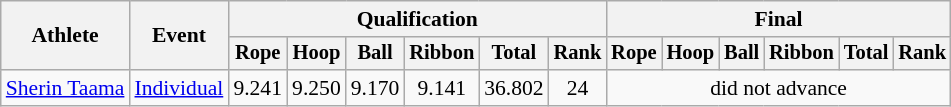<table class=wikitable style="font-size:90%">
<tr>
<th rowspan="2">Athlete</th>
<th rowspan="2">Event</th>
<th colspan=6>Qualification</th>
<th colspan=6>Final</th>
</tr>
<tr style="font-size:95%">
<th>Rope</th>
<th>Hoop</th>
<th>Ball</th>
<th>Ribbon</th>
<th>Total</th>
<th>Rank</th>
<th>Rope</th>
<th>Hoop</th>
<th>Ball</th>
<th>Ribbon</th>
<th>Total</th>
<th>Rank</th>
</tr>
<tr>
<td align=left><a href='#'>Sherin Taama</a></td>
<td align=left><a href='#'>Individual</a></td>
<td align=center>9.241</td>
<td align=center>9.250</td>
<td align=center>9.170</td>
<td align=center>9.141</td>
<td align=center>36.802</td>
<td align=center>24</td>
<td align=center colspan=6>did not advance</td>
</tr>
</table>
